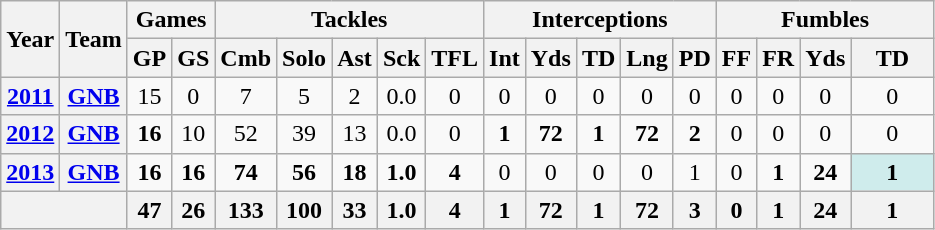<table class="wikitable" style="text-align:center">
<tr>
<th rowspan="2">Year</th>
<th rowspan="2">Team</th>
<th colspan="2">Games</th>
<th colspan="5">Tackles</th>
<th colspan="5">Interceptions</th>
<th colspan="4">Fumbles</th>
</tr>
<tr>
<th>GP</th>
<th>GS</th>
<th>Cmb</th>
<th>Solo</th>
<th>Ast</th>
<th>Sck</th>
<th>TFL</th>
<th>Int</th>
<th>Yds</th>
<th>TD</th>
<th>Lng</th>
<th>PD</th>
<th>FF</th>
<th>FR</th>
<th>Yds</th>
<th>TD</th>
</tr>
<tr>
<th><a href='#'>2011</a></th>
<th><a href='#'>GNB</a></th>
<td>15</td>
<td>0</td>
<td>7</td>
<td>5</td>
<td>2</td>
<td>0.0</td>
<td>0</td>
<td>0</td>
<td>0</td>
<td>0</td>
<td>0</td>
<td>0</td>
<td>0</td>
<td>0</td>
<td>0</td>
<td>0</td>
</tr>
<tr>
<th><a href='#'>2012</a></th>
<th><a href='#'>GNB</a></th>
<td><strong>16</strong></td>
<td>10</td>
<td>52</td>
<td>39</td>
<td>13</td>
<td>0.0</td>
<td>0</td>
<td><strong>1</strong></td>
<td><strong>72</strong></td>
<td><strong>1</strong></td>
<td><strong>72</strong></td>
<td><strong>2</strong></td>
<td>0</td>
<td>0</td>
<td>0</td>
<td>0</td>
</tr>
<tr>
<th><a href='#'>2013</a></th>
<th><a href='#'>GNB</a></th>
<td><strong>16</strong></td>
<td><strong>16</strong></td>
<td><strong>74</strong></td>
<td><strong>56</strong></td>
<td><strong>18</strong></td>
<td><strong>1.0</strong></td>
<td><strong>4</strong></td>
<td>0</td>
<td>0</td>
<td>0</td>
<td>0</td>
<td>1</td>
<td>0</td>
<td><strong>1</strong></td>
<td><strong>24</strong></td>
<td style="background:#cfecec; width:3em;"><strong>1</strong></td>
</tr>
<tr>
<th colspan="2"></th>
<th>47</th>
<th>26</th>
<th>133</th>
<th>100</th>
<th>33</th>
<th>1.0</th>
<th>4</th>
<th>1</th>
<th>72</th>
<th>1</th>
<th>72</th>
<th>3</th>
<th>0</th>
<th>1</th>
<th>24</th>
<th>1</th>
</tr>
</table>
